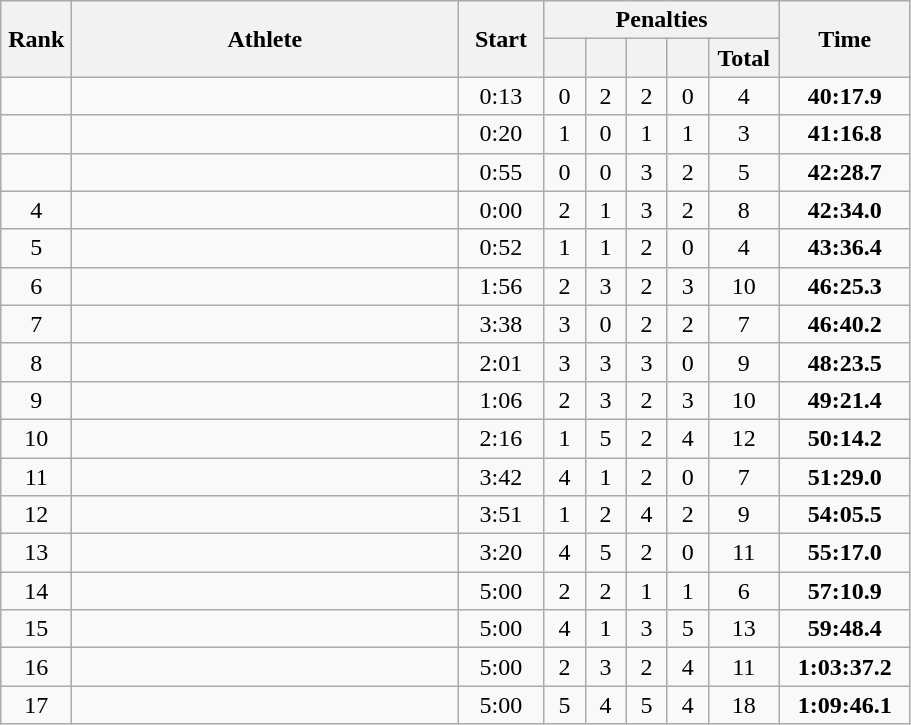<table class=wikitable style="text-align:center">
<tr>
<th rowspan=2 width=40>Rank</th>
<th rowspan=2 width=250>Athlete</th>
<th rowspan=2 width=50>Start</th>
<th colspan=5>Penalties</th>
<th rowspan=2 width=80>Time</th>
</tr>
<tr>
<th width=20></th>
<th width=20></th>
<th width=20></th>
<th width=20></th>
<th width=40>Total</th>
</tr>
<tr>
<td></td>
<td align=left></td>
<td>0:13</td>
<td>0</td>
<td>2</td>
<td>2</td>
<td>0</td>
<td>4</td>
<td><strong>40:17.9</strong></td>
</tr>
<tr>
<td></td>
<td align=left></td>
<td>0:20</td>
<td>1</td>
<td>0</td>
<td>1</td>
<td>1</td>
<td>3</td>
<td><strong>41:16.8</strong></td>
</tr>
<tr>
<td></td>
<td align=left></td>
<td>0:55</td>
<td>0</td>
<td>0</td>
<td>3</td>
<td>2</td>
<td>5</td>
<td><strong>42:28.7</strong></td>
</tr>
<tr>
<td>4</td>
<td align=left></td>
<td>0:00</td>
<td>2</td>
<td>1</td>
<td>3</td>
<td>2</td>
<td>8</td>
<td><strong>42:34.0</strong></td>
</tr>
<tr>
<td>5</td>
<td align=left></td>
<td>0:52</td>
<td>1</td>
<td>1</td>
<td>2</td>
<td>0</td>
<td>4</td>
<td><strong>43:36.4</strong></td>
</tr>
<tr>
<td>6</td>
<td align=left></td>
<td>1:56</td>
<td>2</td>
<td>3</td>
<td>2</td>
<td>3</td>
<td>10</td>
<td><strong>46:25.3</strong></td>
</tr>
<tr>
<td>7</td>
<td align=left></td>
<td>3:38</td>
<td>3</td>
<td>0</td>
<td>2</td>
<td>2</td>
<td>7</td>
<td><strong>46:40.2</strong></td>
</tr>
<tr>
<td>8</td>
<td align=left></td>
<td>2:01</td>
<td>3</td>
<td>3</td>
<td>3</td>
<td>0</td>
<td>9</td>
<td><strong>48:23.5</strong></td>
</tr>
<tr>
<td>9</td>
<td align=left></td>
<td>1:06</td>
<td>2</td>
<td>3</td>
<td>2</td>
<td>3</td>
<td>10</td>
<td><strong>49:21.4</strong></td>
</tr>
<tr>
<td>10</td>
<td align=left></td>
<td>2:16</td>
<td>1</td>
<td>5</td>
<td>2</td>
<td>4</td>
<td>12</td>
<td><strong>50:14.2</strong></td>
</tr>
<tr>
<td>11</td>
<td align=left></td>
<td>3:42</td>
<td>4</td>
<td>1</td>
<td>2</td>
<td>0</td>
<td>7</td>
<td><strong>51:29.0</strong></td>
</tr>
<tr>
<td>12</td>
<td align=left></td>
<td>3:51</td>
<td>1</td>
<td>2</td>
<td>4</td>
<td>2</td>
<td>9</td>
<td><strong>54:05.5</strong></td>
</tr>
<tr>
<td>13</td>
<td align=left></td>
<td>3:20</td>
<td>4</td>
<td>5</td>
<td>2</td>
<td>0</td>
<td>11</td>
<td><strong>55:17.0</strong></td>
</tr>
<tr>
<td>14</td>
<td align=left></td>
<td>5:00</td>
<td>2</td>
<td>2</td>
<td>1</td>
<td>1</td>
<td>6</td>
<td><strong>57:10.9</strong></td>
</tr>
<tr>
<td>15</td>
<td align=left></td>
<td>5:00</td>
<td>4</td>
<td>1</td>
<td>3</td>
<td>5</td>
<td>13</td>
<td><strong>59:48.4</strong></td>
</tr>
<tr>
<td>16</td>
<td align=left></td>
<td>5:00</td>
<td>2</td>
<td>3</td>
<td>2</td>
<td>4</td>
<td>11</td>
<td><strong>1:03:37.2</strong></td>
</tr>
<tr>
<td>17</td>
<td align=left></td>
<td>5:00</td>
<td>5</td>
<td>4</td>
<td>5</td>
<td>4</td>
<td>18</td>
<td><strong>1:09:46.1</strong></td>
</tr>
</table>
